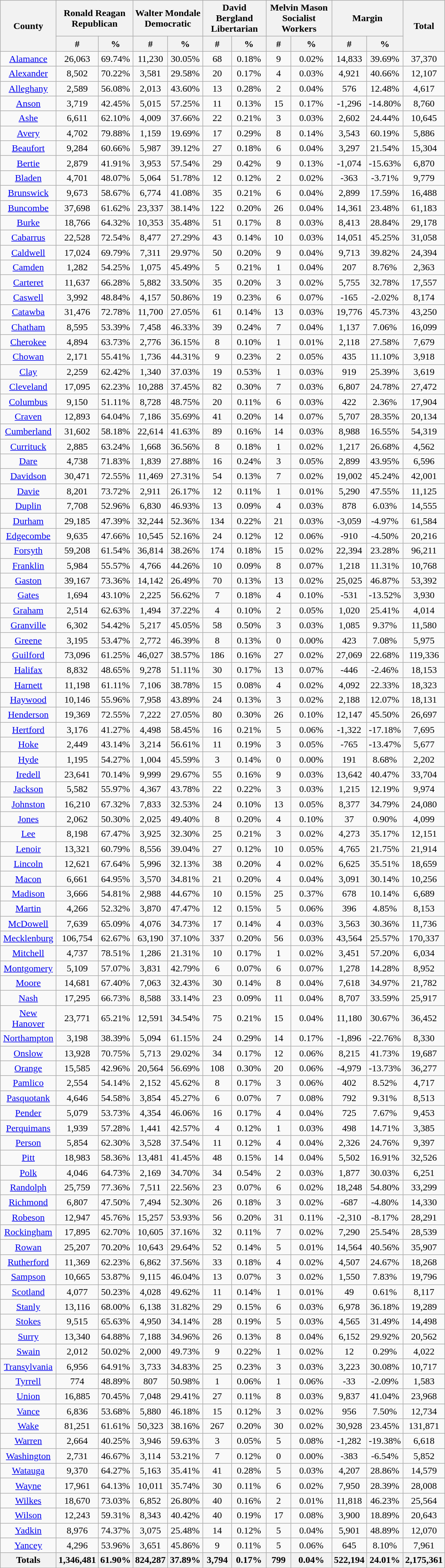<table width="60%" class="wikitable sortable">
<tr>
<th rowspan="2">County</th>
<th colspan="2">Ronald Reagan<br>Republican</th>
<th colspan="2">Walter Mondale<br>Democratic</th>
<th colspan="2">David Bergland<br>Libertarian</th>
<th colspan="2">Melvin Mason<br>Socialist Workers</th>
<th colspan="2">Margin</th>
<th rowspan="2">Total</th>
</tr>
<tr>
<th style="text-align:center;" data-sort-type="number">#</th>
<th style="text-align:center;" data-sort-type="number">%</th>
<th style="text-align:center;" data-sort-type="number">#</th>
<th style="text-align:center;" data-sort-type="number">%</th>
<th style="text-align:center;" data-sort-type="number">#</th>
<th style="text-align:center;" data-sort-type="number">%</th>
<th style="text-align:center;" data-sort-type="number">#</th>
<th style="text-align:center;" data-sort-type="number">%</th>
<th style="text-align:center;" data-sort-type="number">#</th>
<th style="text-align:center;" data-sort-type="number">%</th>
</tr>
<tr>
<td align="center" ><a href='#'>Alamance</a></td>
<td align="center" >26,063</td>
<td align="center" >69.74%</td>
<td align="center" >11,230</td>
<td align="center" >30.05%</td>
<td align="center" >68</td>
<td align="center" >0.18%</td>
<td align="center" >9</td>
<td align="center" >0.02%</td>
<td align="center" >14,833</td>
<td align="center" >39.69%</td>
<td align="center" >37,370</td>
</tr>
<tr>
<td align="center" ><a href='#'>Alexander</a></td>
<td align="center" >8,502</td>
<td align="center" >70.22%</td>
<td align="center" >3,581</td>
<td align="center" >29.58%</td>
<td align="center" >20</td>
<td align="center" >0.17%</td>
<td align="center" >4</td>
<td align="center" >0.03%</td>
<td align="center" >4,921</td>
<td align="center" >40.66%</td>
<td align="center" >12,107</td>
</tr>
<tr>
<td align="center" ><a href='#'>Alleghany</a></td>
<td align="center" >2,589</td>
<td align="center" >56.08%</td>
<td align="center" >2,013</td>
<td align="center" >43.60%</td>
<td align="center" >13</td>
<td align="center" >0.28%</td>
<td align="center" >2</td>
<td align="center" >0.04%</td>
<td align="center" >576</td>
<td align="center" >12.48%</td>
<td align="center" >4,617</td>
</tr>
<tr>
<td align="center" ><a href='#'>Anson</a></td>
<td align="center" >3,719</td>
<td align="center" >42.45%</td>
<td align="center" >5,015</td>
<td align="center" >57.25%</td>
<td align="center" >11</td>
<td align="center" >0.13%</td>
<td align="center" >15</td>
<td align="center" >0.17%</td>
<td align="center" >-1,296</td>
<td align="center" >-14.80%</td>
<td align="center" >8,760</td>
</tr>
<tr>
<td align="center" ><a href='#'>Ashe</a></td>
<td align="center" >6,611</td>
<td align="center" >62.10%</td>
<td align="center" >4,009</td>
<td align="center" >37.66%</td>
<td align="center" >22</td>
<td align="center" >0.21%</td>
<td align="center" >3</td>
<td align="center" >0.03%</td>
<td align="center" >2,602</td>
<td align="center" >24.44%</td>
<td align="center" >10,645</td>
</tr>
<tr>
<td align="center" ><a href='#'>Avery</a></td>
<td align="center" >4,702</td>
<td align="center" >79.88%</td>
<td align="center" >1,159</td>
<td align="center" >19.69%</td>
<td align="center" >17</td>
<td align="center" >0.29%</td>
<td align="center" >8</td>
<td align="center" >0.14%</td>
<td align="center" >3,543</td>
<td align="center" >60.19%</td>
<td align="center" >5,886</td>
</tr>
<tr>
<td align="center" ><a href='#'>Beaufort</a></td>
<td align="center" >9,284</td>
<td align="center" >60.66%</td>
<td align="center" >5,987</td>
<td align="center" >39.12%</td>
<td align="center" >27</td>
<td align="center" >0.18%</td>
<td align="center" >6</td>
<td align="center" >0.04%</td>
<td align="center" >3,297</td>
<td align="center" >21.54%</td>
<td align="center" >15,304</td>
</tr>
<tr>
<td align="center" ><a href='#'>Bertie</a></td>
<td align="center" >2,879</td>
<td align="center" >41.91%</td>
<td align="center" >3,953</td>
<td align="center" >57.54%</td>
<td align="center" >29</td>
<td align="center" >0.42%</td>
<td align="center" >9</td>
<td align="center" >0.13%</td>
<td align="center" >-1,074</td>
<td align="center" >-15.63%</td>
<td align="center" >6,870</td>
</tr>
<tr>
<td align="center" ><a href='#'>Bladen</a></td>
<td align="center" >4,701</td>
<td align="center" >48.07%</td>
<td align="center" >5,064</td>
<td align="center" >51.78%</td>
<td align="center" >12</td>
<td align="center" >0.12%</td>
<td align="center" >2</td>
<td align="center" >0.02%</td>
<td align="center" >-363</td>
<td align="center" >-3.71%</td>
<td align="center" >9,779</td>
</tr>
<tr>
<td align="center" ><a href='#'>Brunswick</a></td>
<td align="center" >9,673</td>
<td align="center" >58.67%</td>
<td align="center" >6,774</td>
<td align="center" >41.08%</td>
<td align="center" >35</td>
<td align="center" >0.21%</td>
<td align="center" >6</td>
<td align="center" >0.04%</td>
<td align="center" >2,899</td>
<td align="center" >17.59%</td>
<td align="center" >16,488</td>
</tr>
<tr>
<td align="center" ><a href='#'>Buncombe</a></td>
<td align="center" >37,698</td>
<td align="center" >61.62%</td>
<td align="center" >23,337</td>
<td align="center" >38.14%</td>
<td align="center" >122</td>
<td align="center" >0.20%</td>
<td align="center" >26</td>
<td align="center" >0.04%</td>
<td align="center" >14,361</td>
<td align="center" >23.48%</td>
<td align="center" >61,183</td>
</tr>
<tr>
<td align="center" ><a href='#'>Burke</a></td>
<td align="center" >18,766</td>
<td align="center" >64.32%</td>
<td align="center" >10,353</td>
<td align="center" >35.48%</td>
<td align="center" >51</td>
<td align="center" >0.17%</td>
<td align="center" >8</td>
<td align="center" >0.03%</td>
<td align="center" >8,413</td>
<td align="center" >28.84%</td>
<td align="center" >29,178</td>
</tr>
<tr>
<td align="center" ><a href='#'>Cabarrus</a></td>
<td align="center" >22,528</td>
<td align="center" >72.54%</td>
<td align="center" >8,477</td>
<td align="center" >27.29%</td>
<td align="center" >43</td>
<td align="center" >0.14%</td>
<td align="center" >10</td>
<td align="center" >0.03%</td>
<td align="center" >14,051</td>
<td align="center" >45.25%</td>
<td align="center" >31,058</td>
</tr>
<tr>
<td align="center" ><a href='#'>Caldwell</a></td>
<td align="center" >17,024</td>
<td align="center" >69.79%</td>
<td align="center" >7,311</td>
<td align="center" >29.97%</td>
<td align="center" >50</td>
<td align="center" >0.20%</td>
<td align="center" >9</td>
<td align="center" >0.04%</td>
<td align="center" >9,713</td>
<td align="center" >39.82%</td>
<td align="center" >24,394</td>
</tr>
<tr>
<td align="center" ><a href='#'>Camden</a></td>
<td align="center" >1,282</td>
<td align="center" >54.25%</td>
<td align="center" >1,075</td>
<td align="center" >45.49%</td>
<td align="center" >5</td>
<td align="center" >0.21%</td>
<td align="center" >1</td>
<td align="center" >0.04%</td>
<td align="center" >207</td>
<td align="center" >8.76%</td>
<td align="center" >2,363</td>
</tr>
<tr>
<td align="center" ><a href='#'>Carteret</a></td>
<td align="center" >11,637</td>
<td align="center" >66.28%</td>
<td align="center" >5,882</td>
<td align="center" >33.50%</td>
<td align="center" >35</td>
<td align="center" >0.20%</td>
<td align="center" >3</td>
<td align="center" >0.02%</td>
<td align="center" >5,755</td>
<td align="center" >32.78%</td>
<td align="center" >17,557</td>
</tr>
<tr>
<td align="center" ><a href='#'>Caswell</a></td>
<td align="center" >3,992</td>
<td align="center" >48.84%</td>
<td align="center" >4,157</td>
<td align="center" >50.86%</td>
<td align="center" >19</td>
<td align="center" >0.23%</td>
<td align="center" >6</td>
<td align="center" >0.07%</td>
<td align="center" >-165</td>
<td align="center" >-2.02%</td>
<td align="center" >8,174</td>
</tr>
<tr>
<td align="center" ><a href='#'>Catawba</a></td>
<td align="center" >31,476</td>
<td align="center" >72.78%</td>
<td align="center" >11,700</td>
<td align="center" >27.05%</td>
<td align="center" >61</td>
<td align="center" >0.14%</td>
<td align="center" >13</td>
<td align="center" >0.03%</td>
<td align="center" >19,776</td>
<td align="center" >45.73%</td>
<td align="center" >43,250</td>
</tr>
<tr>
<td align="center" ><a href='#'>Chatham</a></td>
<td align="center" >8,595</td>
<td align="center" >53.39%</td>
<td align="center" >7,458</td>
<td align="center" >46.33%</td>
<td align="center" >39</td>
<td align="center" >0.24%</td>
<td align="center" >7</td>
<td align="center" >0.04%</td>
<td align="center" >1,137</td>
<td align="center" >7.06%</td>
<td align="center" >16,099</td>
</tr>
<tr>
<td align="center" ><a href='#'>Cherokee</a></td>
<td align="center" >4,894</td>
<td align="center" >63.73%</td>
<td align="center" >2,776</td>
<td align="center" >36.15%</td>
<td align="center" >8</td>
<td align="center" >0.10%</td>
<td align="center" >1</td>
<td align="center" >0.01%</td>
<td align="center" >2,118</td>
<td align="center" >27.58%</td>
<td align="center" >7,679</td>
</tr>
<tr>
<td align="center" ><a href='#'>Chowan</a></td>
<td align="center" >2,171</td>
<td align="center" >55.41%</td>
<td align="center" >1,736</td>
<td align="center" >44.31%</td>
<td align="center" >9</td>
<td align="center" >0.23%</td>
<td align="center" >2</td>
<td align="center" >0.05%</td>
<td align="center" >435</td>
<td align="center" >11.10%</td>
<td align="center" >3,918</td>
</tr>
<tr>
<td align="center" ><a href='#'>Clay</a></td>
<td align="center" >2,259</td>
<td align="center" >62.42%</td>
<td align="center" >1,340</td>
<td align="center" >37.03%</td>
<td align="center" >19</td>
<td align="center" >0.53%</td>
<td align="center" >1</td>
<td align="center" >0.03%</td>
<td align="center" >919</td>
<td align="center" >25.39%</td>
<td align="center" >3,619</td>
</tr>
<tr>
<td align="center" ><a href='#'>Cleveland</a></td>
<td align="center" >17,095</td>
<td align="center" >62.23%</td>
<td align="center" >10,288</td>
<td align="center" >37.45%</td>
<td align="center" >82</td>
<td align="center" >0.30%</td>
<td align="center" >7</td>
<td align="center" >0.03%</td>
<td align="center" >6,807</td>
<td align="center" >24.78%</td>
<td align="center" >27,472</td>
</tr>
<tr>
<td align="center" ><a href='#'>Columbus</a></td>
<td align="center" >9,150</td>
<td align="center" >51.11%</td>
<td align="center" >8,728</td>
<td align="center" >48.75%</td>
<td align="center" >20</td>
<td align="center" >0.11%</td>
<td align="center" >6</td>
<td align="center" >0.03%</td>
<td align="center" >422</td>
<td align="center" >2.36%</td>
<td align="center" >17,904</td>
</tr>
<tr>
<td align="center" ><a href='#'>Craven</a></td>
<td align="center" >12,893</td>
<td align="center" >64.04%</td>
<td align="center" >7,186</td>
<td align="center" >35.69%</td>
<td align="center" >41</td>
<td align="center" >0.20%</td>
<td align="center" >14</td>
<td align="center" >0.07%</td>
<td align="center" >5,707</td>
<td align="center" >28.35%</td>
<td align="center" >20,134</td>
</tr>
<tr>
<td align="center" ><a href='#'>Cumberland</a></td>
<td align="center" >31,602</td>
<td align="center" >58.18%</td>
<td align="center" >22,614</td>
<td align="center" >41.63%</td>
<td align="center" >89</td>
<td align="center" >0.16%</td>
<td align="center" >14</td>
<td align="center" >0.03%</td>
<td align="center" >8,988</td>
<td align="center" >16.55%</td>
<td align="center" >54,319</td>
</tr>
<tr>
<td align="center" ><a href='#'>Currituck</a></td>
<td align="center" >2,885</td>
<td align="center" >63.24%</td>
<td align="center" >1,668</td>
<td align="center" >36.56%</td>
<td align="center" >8</td>
<td align="center" >0.18%</td>
<td align="center" >1</td>
<td align="center" >0.02%</td>
<td align="center" >1,217</td>
<td align="center" >26.68%</td>
<td align="center" >4,562</td>
</tr>
<tr>
<td align="center" ><a href='#'>Dare</a></td>
<td align="center" >4,738</td>
<td align="center" >71.83%</td>
<td align="center" >1,839</td>
<td align="center" >27.88%</td>
<td align="center" >16</td>
<td align="center" >0.24%</td>
<td align="center" >3</td>
<td align="center" >0.05%</td>
<td align="center" >2,899</td>
<td align="center" >43.95%</td>
<td align="center" >6,596</td>
</tr>
<tr>
<td align="center" ><a href='#'>Davidson</a></td>
<td align="center" >30,471</td>
<td align="center" >72.55%</td>
<td align="center" >11,469</td>
<td align="center" >27.31%</td>
<td align="center" >54</td>
<td align="center" >0.13%</td>
<td align="center" >7</td>
<td align="center" >0.02%</td>
<td align="center" >19,002</td>
<td align="center" >45.24%</td>
<td align="center" >42,001</td>
</tr>
<tr>
<td align="center" ><a href='#'>Davie</a></td>
<td align="center" >8,201</td>
<td align="center" >73.72%</td>
<td align="center" >2,911</td>
<td align="center" >26.17%</td>
<td align="center" >12</td>
<td align="center" >0.11%</td>
<td align="center" >1</td>
<td align="center" >0.01%</td>
<td align="center" >5,290</td>
<td align="center" >47.55%</td>
<td align="center" >11,125</td>
</tr>
<tr>
<td align="center" ><a href='#'>Duplin</a></td>
<td align="center" >7,708</td>
<td align="center" >52.96%</td>
<td align="center" >6,830</td>
<td align="center" >46.93%</td>
<td align="center" >13</td>
<td align="center" >0.09%</td>
<td align="center" >4</td>
<td align="center" >0.03%</td>
<td align="center" >878</td>
<td align="center" >6.03%</td>
<td align="center" >14,555</td>
</tr>
<tr>
<td align="center" ><a href='#'>Durham</a></td>
<td align="center" >29,185</td>
<td align="center" >47.39%</td>
<td align="center" >32,244</td>
<td align="center" >52.36%</td>
<td align="center" >134</td>
<td align="center" >0.22%</td>
<td align="center" >21</td>
<td align="center" >0.03%</td>
<td align="center" >-3,059</td>
<td align="center" >-4.97%</td>
<td align="center" >61,584</td>
</tr>
<tr>
<td align="center" ><a href='#'>Edgecombe</a></td>
<td align="center" >9,635</td>
<td align="center" >47.66%</td>
<td align="center" >10,545</td>
<td align="center" >52.16%</td>
<td align="center" >24</td>
<td align="center" >0.12%</td>
<td align="center" >12</td>
<td align="center" >0.06%</td>
<td align="center" >-910</td>
<td align="center" >-4.50%</td>
<td align="center" >20,216</td>
</tr>
<tr>
<td align="center" ><a href='#'>Forsyth</a></td>
<td align="center" >59,208</td>
<td align="center" >61.54%</td>
<td align="center" >36,814</td>
<td align="center" >38.26%</td>
<td align="center" >174</td>
<td align="center" >0.18%</td>
<td align="center" >15</td>
<td align="center" >0.02%</td>
<td align="center" >22,394</td>
<td align="center" >23.28%</td>
<td align="center" >96,211</td>
</tr>
<tr>
<td align="center" ><a href='#'>Franklin</a></td>
<td align="center" >5,984</td>
<td align="center" >55.57%</td>
<td align="center" >4,766</td>
<td align="center" >44.26%</td>
<td align="center" >10</td>
<td align="center" >0.09%</td>
<td align="center" >8</td>
<td align="center" >0.07%</td>
<td align="center" >1,218</td>
<td align="center" >11.31%</td>
<td align="center" >10,768</td>
</tr>
<tr>
<td align="center" ><a href='#'>Gaston</a></td>
<td align="center" >39,167</td>
<td align="center" >73.36%</td>
<td align="center" >14,142</td>
<td align="center" >26.49%</td>
<td align="center" >70</td>
<td align="center" >0.13%</td>
<td align="center" >13</td>
<td align="center" >0.02%</td>
<td align="center" >25,025</td>
<td align="center" >46.87%</td>
<td align="center" >53,392</td>
</tr>
<tr>
<td align="center" ><a href='#'>Gates</a></td>
<td align="center" >1,694</td>
<td align="center" >43.10%</td>
<td align="center" >2,225</td>
<td align="center" >56.62%</td>
<td align="center" >7</td>
<td align="center" >0.18%</td>
<td align="center" >4</td>
<td align="center" >0.10%</td>
<td align="center" >-531</td>
<td align="center" >-13.52%</td>
<td align="center" >3,930</td>
</tr>
<tr>
<td align="center" ><a href='#'>Graham</a></td>
<td align="center" >2,514</td>
<td align="center" >62.63%</td>
<td align="center" >1,494</td>
<td align="center" >37.22%</td>
<td align="center" >4</td>
<td align="center" >0.10%</td>
<td align="center" >2</td>
<td align="center" >0.05%</td>
<td align="center" >1,020</td>
<td align="center" >25.41%</td>
<td align="center" >4,014</td>
</tr>
<tr>
<td align="center" ><a href='#'>Granville</a></td>
<td align="center" >6,302</td>
<td align="center" >54.42%</td>
<td align="center" >5,217</td>
<td align="center" >45.05%</td>
<td align="center" >58</td>
<td align="center" >0.50%</td>
<td align="center" >3</td>
<td align="center" >0.03%</td>
<td align="center" >1,085</td>
<td align="center" >9.37%</td>
<td align="center" >11,580</td>
</tr>
<tr>
<td align="center" ><a href='#'>Greene</a></td>
<td align="center" >3,195</td>
<td align="center" >53.47%</td>
<td align="center" >2,772</td>
<td align="center" >46.39%</td>
<td align="center" >8</td>
<td align="center" >0.13%</td>
<td align="center" >0</td>
<td align="center" >0.00%</td>
<td align="center" >423</td>
<td align="center" >7.08%</td>
<td align="center" >5,975</td>
</tr>
<tr>
<td align="center" ><a href='#'>Guilford</a></td>
<td align="center" >73,096</td>
<td align="center" >61.25%</td>
<td align="center" >46,027</td>
<td align="center" >38.57%</td>
<td align="center" >186</td>
<td align="center" >0.16%</td>
<td align="center" >27</td>
<td align="center" >0.02%</td>
<td align="center" >27,069</td>
<td align="center" >22.68%</td>
<td align="center" >119,336</td>
</tr>
<tr>
<td align="center" ><a href='#'>Halifax</a></td>
<td align="center" >8,832</td>
<td align="center" >48.65%</td>
<td align="center" >9,278</td>
<td align="center" >51.11%</td>
<td align="center" >30</td>
<td align="center" >0.17%</td>
<td align="center" >13</td>
<td align="center" >0.07%</td>
<td align="center" >-446</td>
<td align="center" >-2.46%</td>
<td align="center" >18,153</td>
</tr>
<tr>
<td align="center" ><a href='#'>Harnett</a></td>
<td align="center" >11,198</td>
<td align="center" >61.11%</td>
<td align="center" >7,106</td>
<td align="center" >38.78%</td>
<td align="center" >15</td>
<td align="center" >0.08%</td>
<td align="center" >4</td>
<td align="center" >0.02%</td>
<td align="center" >4,092</td>
<td align="center" >22.33%</td>
<td align="center" >18,323</td>
</tr>
<tr>
<td align="center" ><a href='#'>Haywood</a></td>
<td align="center" >10,146</td>
<td align="center" >55.96%</td>
<td align="center" >7,958</td>
<td align="center" >43.89%</td>
<td align="center" >24</td>
<td align="center" >0.13%</td>
<td align="center" >3</td>
<td align="center" >0.02%</td>
<td align="center" >2,188</td>
<td align="center" >12.07%</td>
<td align="center" >18,131</td>
</tr>
<tr>
<td align="center" ><a href='#'>Henderson</a></td>
<td align="center" >19,369</td>
<td align="center" >72.55%</td>
<td align="center" >7,222</td>
<td align="center" >27.05%</td>
<td align="center" >80</td>
<td align="center" >0.30%</td>
<td align="center" >26</td>
<td align="center" >0.10%</td>
<td align="center" >12,147</td>
<td align="center" >45.50%</td>
<td align="center" >26,697</td>
</tr>
<tr>
<td align="center" ><a href='#'>Hertford</a></td>
<td align="center" >3,176</td>
<td align="center" >41.27%</td>
<td align="center" >4,498</td>
<td align="center" >58.45%</td>
<td align="center" >16</td>
<td align="center" >0.21%</td>
<td align="center" >5</td>
<td align="center" >0.06%</td>
<td align="center" >-1,322</td>
<td align="center" >-17.18%</td>
<td align="center" >7,695</td>
</tr>
<tr>
<td align="center" ><a href='#'>Hoke</a></td>
<td align="center" >2,449</td>
<td align="center" >43.14%</td>
<td align="center" >3,214</td>
<td align="center" >56.61%</td>
<td align="center" >11</td>
<td align="center" >0.19%</td>
<td align="center" >3</td>
<td align="center" >0.05%</td>
<td align="center" >-765</td>
<td align="center" >-13.47%</td>
<td align="center" >5,677</td>
</tr>
<tr>
<td align="center" ><a href='#'>Hyde</a></td>
<td align="center" >1,195</td>
<td align="center" >54.27%</td>
<td align="center" >1,004</td>
<td align="center" >45.59%</td>
<td align="center" >3</td>
<td align="center" >0.14%</td>
<td align="center" >0</td>
<td align="center" >0.00%</td>
<td align="center" >191</td>
<td align="center" >8.68%</td>
<td align="center" >2,202</td>
</tr>
<tr>
<td align="center" ><a href='#'>Iredell</a></td>
<td align="center" >23,641</td>
<td align="center" >70.14%</td>
<td align="center" >9,999</td>
<td align="center" >29.67%</td>
<td align="center" >55</td>
<td align="center" >0.16%</td>
<td align="center" >9</td>
<td align="center" >0.03%</td>
<td align="center" >13,642</td>
<td align="center" >40.47%</td>
<td align="center" >33,704</td>
</tr>
<tr>
<td align="center" ><a href='#'>Jackson</a></td>
<td align="center" >5,582</td>
<td align="center" >55.97%</td>
<td align="center" >4,367</td>
<td align="center" >43.78%</td>
<td align="center" >22</td>
<td align="center" >0.22%</td>
<td align="center" >3</td>
<td align="center" >0.03%</td>
<td align="center" >1,215</td>
<td align="center" >12.19%</td>
<td align="center" >9,974</td>
</tr>
<tr>
<td align="center" ><a href='#'>Johnston</a></td>
<td align="center" >16,210</td>
<td align="center" >67.32%</td>
<td align="center" >7,833</td>
<td align="center" >32.53%</td>
<td align="center" >24</td>
<td align="center" >0.10%</td>
<td align="center" >13</td>
<td align="center" >0.05%</td>
<td align="center" >8,377</td>
<td align="center" >34.79%</td>
<td align="center" >24,080</td>
</tr>
<tr>
<td align="center" ><a href='#'>Jones</a></td>
<td align="center" >2,062</td>
<td align="center" >50.30%</td>
<td align="center" >2,025</td>
<td align="center" >49.40%</td>
<td align="center" >8</td>
<td align="center" >0.20%</td>
<td align="center" >4</td>
<td align="center" >0.10%</td>
<td align="center" >37</td>
<td align="center" >0.90%</td>
<td align="center" >4,099</td>
</tr>
<tr>
<td align="center" ><a href='#'>Lee</a></td>
<td align="center" >8,198</td>
<td align="center" >67.47%</td>
<td align="center" >3,925</td>
<td align="center" >32.30%</td>
<td align="center" >25</td>
<td align="center" >0.21%</td>
<td align="center" >3</td>
<td align="center" >0.02%</td>
<td align="center" >4,273</td>
<td align="center" >35.17%</td>
<td align="center" >12,151</td>
</tr>
<tr>
<td align="center" ><a href='#'>Lenoir</a></td>
<td align="center" >13,321</td>
<td align="center" >60.79%</td>
<td align="center" >8,556</td>
<td align="center" >39.04%</td>
<td align="center" >27</td>
<td align="center" >0.12%</td>
<td align="center" >10</td>
<td align="center" >0.05%</td>
<td align="center" >4,765</td>
<td align="center" >21.75%</td>
<td align="center" >21,914</td>
</tr>
<tr>
<td align="center" ><a href='#'>Lincoln</a></td>
<td align="center" >12,621</td>
<td align="center" >67.64%</td>
<td align="center" >5,996</td>
<td align="center" >32.13%</td>
<td align="center" >38</td>
<td align="center" >0.20%</td>
<td align="center" >4</td>
<td align="center" >0.02%</td>
<td align="center" >6,625</td>
<td align="center" >35.51%</td>
<td align="center" >18,659</td>
</tr>
<tr>
<td align="center" ><a href='#'>Macon</a></td>
<td align="center" >6,661</td>
<td align="center" >64.95%</td>
<td align="center" >3,570</td>
<td align="center" >34.81%</td>
<td align="center" >21</td>
<td align="center" >0.20%</td>
<td align="center" >4</td>
<td align="center" >0.04%</td>
<td align="center" >3,091</td>
<td align="center" >30.14%</td>
<td align="center" >10,256</td>
</tr>
<tr>
<td align="center" ><a href='#'>Madison</a></td>
<td align="center" >3,666</td>
<td align="center" >54.81%</td>
<td align="center" >2,988</td>
<td align="center" >44.67%</td>
<td align="center" >10</td>
<td align="center" >0.15%</td>
<td align="center" >25</td>
<td align="center" >0.37%</td>
<td align="center" >678</td>
<td align="center" >10.14%</td>
<td align="center" >6,689</td>
</tr>
<tr>
<td align="center" ><a href='#'>Martin</a></td>
<td align="center" >4,266</td>
<td align="center" >52.32%</td>
<td align="center" >3,870</td>
<td align="center" >47.47%</td>
<td align="center" >12</td>
<td align="center" >0.15%</td>
<td align="center" >5</td>
<td align="center" >0.06%</td>
<td align="center" >396</td>
<td align="center" >4.85%</td>
<td align="center" >8,153</td>
</tr>
<tr>
<td align="center" ><a href='#'>McDowell</a></td>
<td align="center" >7,639</td>
<td align="center" >65.09%</td>
<td align="center" >4,076</td>
<td align="center" >34.73%</td>
<td align="center" >17</td>
<td align="center" >0.14%</td>
<td align="center" >4</td>
<td align="center" >0.03%</td>
<td align="center" >3,563</td>
<td align="center" >30.36%</td>
<td align="center" >11,736</td>
</tr>
<tr>
<td align="center" ><a href='#'>Mecklenburg</a></td>
<td align="center" >106,754</td>
<td align="center" >62.67%</td>
<td align="center" >63,190</td>
<td align="center" >37.10%</td>
<td align="center" >337</td>
<td align="center" >0.20%</td>
<td align="center" >56</td>
<td align="center" >0.03%</td>
<td align="center" >43,564</td>
<td align="center" >25.57%</td>
<td align="center" >170,337</td>
</tr>
<tr>
<td align="center" ><a href='#'>Mitchell</a></td>
<td align="center" >4,737</td>
<td align="center" >78.51%</td>
<td align="center" >1,286</td>
<td align="center" >21.31%</td>
<td align="center" >10</td>
<td align="center" >0.17%</td>
<td align="center" >1</td>
<td align="center" >0.02%</td>
<td align="center" >3,451</td>
<td align="center" >57.20%</td>
<td align="center" >6,034</td>
</tr>
<tr>
<td align="center" ><a href='#'>Montgomery</a></td>
<td align="center" >5,109</td>
<td align="center" >57.07%</td>
<td align="center" >3,831</td>
<td align="center" >42.79%</td>
<td align="center" >6</td>
<td align="center" >0.07%</td>
<td align="center" >6</td>
<td align="center" >0.07%</td>
<td align="center" >1,278</td>
<td align="center" >14.28%</td>
<td align="center" >8,952</td>
</tr>
<tr>
<td align="center" ><a href='#'>Moore</a></td>
<td align="center" >14,681</td>
<td align="center" >67.40%</td>
<td align="center" >7,063</td>
<td align="center" >32.43%</td>
<td align="center" >30</td>
<td align="center" >0.14%</td>
<td align="center" >8</td>
<td align="center" >0.04%</td>
<td align="center" >7,618</td>
<td align="center" >34.97%</td>
<td align="center" >21,782</td>
</tr>
<tr>
<td align="center" ><a href='#'>Nash</a></td>
<td align="center" >17,295</td>
<td align="center" >66.73%</td>
<td align="center" >8,588</td>
<td align="center" >33.14%</td>
<td align="center" >23</td>
<td align="center" >0.09%</td>
<td align="center" >11</td>
<td align="center" >0.04%</td>
<td align="center" >8,707</td>
<td align="center" >33.59%</td>
<td align="center" >25,917</td>
</tr>
<tr>
<td align="center" ><a href='#'>New Hanover</a></td>
<td align="center" >23,771</td>
<td align="center" >65.21%</td>
<td align="center" >12,591</td>
<td align="center" >34.54%</td>
<td align="center" >75</td>
<td align="center" >0.21%</td>
<td align="center" >15</td>
<td align="center" >0.04%</td>
<td align="center" >11,180</td>
<td align="center" >30.67%</td>
<td align="center" >36,452</td>
</tr>
<tr>
<td align="center" ><a href='#'>Northampton</a></td>
<td align="center" >3,198</td>
<td align="center" >38.39%</td>
<td align="center" >5,094</td>
<td align="center" >61.15%</td>
<td align="center" >24</td>
<td align="center" >0.29%</td>
<td align="center" >14</td>
<td align="center" >0.17%</td>
<td align="center" >-1,896</td>
<td align="center" >-22.76%</td>
<td align="center" >8,330</td>
</tr>
<tr>
<td align="center" ><a href='#'>Onslow</a></td>
<td align="center" >13,928</td>
<td align="center" >70.75%</td>
<td align="center" >5,713</td>
<td align="center" >29.02%</td>
<td align="center" >34</td>
<td align="center" >0.17%</td>
<td align="center" >12</td>
<td align="center" >0.06%</td>
<td align="center" >8,215</td>
<td align="center" >41.73%</td>
<td align="center" >19,687</td>
</tr>
<tr>
<td align="center" ><a href='#'>Orange</a></td>
<td align="center" >15,585</td>
<td align="center" >42.96%</td>
<td align="center" >20,564</td>
<td align="center" >56.69%</td>
<td align="center" >108</td>
<td align="center" >0.30%</td>
<td align="center" >20</td>
<td align="center" >0.06%</td>
<td align="center" >-4,979</td>
<td align="center" >-13.73%</td>
<td align="center" >36,277</td>
</tr>
<tr>
<td align="center" ><a href='#'>Pamlico</a></td>
<td align="center" >2,554</td>
<td align="center" >54.14%</td>
<td align="center" >2,152</td>
<td align="center" >45.62%</td>
<td align="center" >8</td>
<td align="center" >0.17%</td>
<td align="center" >3</td>
<td align="center" >0.06%</td>
<td align="center" >402</td>
<td align="center" >8.52%</td>
<td align="center" >4,717</td>
</tr>
<tr>
<td align="center" ><a href='#'>Pasquotank</a></td>
<td align="center" >4,646</td>
<td align="center" >54.58%</td>
<td align="center" >3,854</td>
<td align="center" >45.27%</td>
<td align="center" >6</td>
<td align="center" >0.07%</td>
<td align="center" >7</td>
<td align="center" >0.08%</td>
<td align="center" >792</td>
<td align="center" >9.31%</td>
<td align="center" >8,513</td>
</tr>
<tr>
<td align="center" ><a href='#'>Pender</a></td>
<td align="center" >5,079</td>
<td align="center" >53.73%</td>
<td align="center" >4,354</td>
<td align="center" >46.06%</td>
<td align="center" >16</td>
<td align="center" >0.17%</td>
<td align="center" >4</td>
<td align="center" >0.04%</td>
<td align="center" >725</td>
<td align="center" >7.67%</td>
<td align="center" >9,453</td>
</tr>
<tr>
<td align="center" ><a href='#'>Perquimans</a></td>
<td align="center" >1,939</td>
<td align="center" >57.28%</td>
<td align="center" >1,441</td>
<td align="center" >42.57%</td>
<td align="center" >4</td>
<td align="center" >0.12%</td>
<td align="center" >1</td>
<td align="center" >0.03%</td>
<td align="center" >498</td>
<td align="center" >14.71%</td>
<td align="center" >3,385</td>
</tr>
<tr>
<td align="center" ><a href='#'>Person</a></td>
<td align="center" >5,854</td>
<td align="center" >62.30%</td>
<td align="center" >3,528</td>
<td align="center" >37.54%</td>
<td align="center" >11</td>
<td align="center" >0.12%</td>
<td align="center" >4</td>
<td align="center" >0.04%</td>
<td align="center" >2,326</td>
<td align="center" >24.76%</td>
<td align="center" >9,397</td>
</tr>
<tr>
<td align="center" ><a href='#'>Pitt</a></td>
<td align="center" >18,983</td>
<td align="center" >58.36%</td>
<td align="center" >13,481</td>
<td align="center" >41.45%</td>
<td align="center" >48</td>
<td align="center" >0.15%</td>
<td align="center" >14</td>
<td align="center" >0.04%</td>
<td align="center" >5,502</td>
<td align="center" >16.91%</td>
<td align="center" >32,526</td>
</tr>
<tr>
<td align="center" ><a href='#'>Polk</a></td>
<td align="center" >4,046</td>
<td align="center" >64.73%</td>
<td align="center" >2,169</td>
<td align="center" >34.70%</td>
<td align="center" >34</td>
<td align="center" >0.54%</td>
<td align="center" >2</td>
<td align="center" >0.03%</td>
<td align="center" >1,877</td>
<td align="center" >30.03%</td>
<td align="center" >6,251</td>
</tr>
<tr>
<td align="center" ><a href='#'>Randolph</a></td>
<td align="center" >25,759</td>
<td align="center" >77.36%</td>
<td align="center" >7,511</td>
<td align="center" >22.56%</td>
<td align="center" >23</td>
<td align="center" >0.07%</td>
<td align="center" >6</td>
<td align="center" >0.02%</td>
<td align="center" >18,248</td>
<td align="center" >54.80%</td>
<td align="center" >33,299</td>
</tr>
<tr>
<td align="center" ><a href='#'>Richmond</a></td>
<td align="center" >6,807</td>
<td align="center" >47.50%</td>
<td align="center" >7,494</td>
<td align="center" >52.30%</td>
<td align="center" >26</td>
<td align="center" >0.18%</td>
<td align="center" >3</td>
<td align="center" >0.02%</td>
<td align="center" >-687</td>
<td align="center" >-4.80%</td>
<td align="center" >14,330</td>
</tr>
<tr>
<td align="center" ><a href='#'>Robeson</a></td>
<td align="center" >12,947</td>
<td align="center" >45.76%</td>
<td align="center" >15,257</td>
<td align="center" >53.93%</td>
<td align="center" >56</td>
<td align="center" >0.20%</td>
<td align="center" >31</td>
<td align="center" >0.11%</td>
<td align="center" >-2,310</td>
<td align="center" >-8.17%</td>
<td align="center" >28,291</td>
</tr>
<tr>
<td align="center" ><a href='#'>Rockingham</a></td>
<td align="center" >17,895</td>
<td align="center" >62.70%</td>
<td align="center" >10,605</td>
<td align="center" >37.16%</td>
<td align="center" >32</td>
<td align="center" >0.11%</td>
<td align="center" >7</td>
<td align="center" >0.02%</td>
<td align="center" >7,290</td>
<td align="center" >25.54%</td>
<td align="center" >28,539</td>
</tr>
<tr>
<td align="center" ><a href='#'>Rowan</a></td>
<td align="center" >25,207</td>
<td align="center" >70.20%</td>
<td align="center" >10,643</td>
<td align="center" >29.64%</td>
<td align="center" >52</td>
<td align="center" >0.14%</td>
<td align="center" >5</td>
<td align="center" >0.01%</td>
<td align="center" >14,564</td>
<td align="center" >40.56%</td>
<td align="center" >35,907</td>
</tr>
<tr>
<td align="center" ><a href='#'>Rutherford</a></td>
<td align="center" >11,369</td>
<td align="center" >62.23%</td>
<td align="center" >6,862</td>
<td align="center" >37.56%</td>
<td align="center" >33</td>
<td align="center" >0.18%</td>
<td align="center" >4</td>
<td align="center" >0.02%</td>
<td align="center" >4,507</td>
<td align="center" >24.67%</td>
<td align="center" >18,268</td>
</tr>
<tr>
<td align="center" ><a href='#'>Sampson</a></td>
<td align="center" >10,665</td>
<td align="center" >53.87%</td>
<td align="center" >9,115</td>
<td align="center" >46.04%</td>
<td align="center" >13</td>
<td align="center" >0.07%</td>
<td align="center" >3</td>
<td align="center" >0.02%</td>
<td align="center" >1,550</td>
<td align="center" >7.83%</td>
<td align="center" >19,796</td>
</tr>
<tr>
<td align="center" ><a href='#'>Scotland</a></td>
<td align="center" >4,077</td>
<td align="center" >50.23%</td>
<td align="center" >4,028</td>
<td align="center" >49.62%</td>
<td align="center" >11</td>
<td align="center" >0.14%</td>
<td align="center" >1</td>
<td align="center" >0.01%</td>
<td align="center" >49</td>
<td align="center" >0.61%</td>
<td align="center" >8,117</td>
</tr>
<tr>
<td align="center" ><a href='#'>Stanly</a></td>
<td align="center" >13,116</td>
<td align="center" >68.00%</td>
<td align="center" >6,138</td>
<td align="center" >31.82%</td>
<td align="center" >29</td>
<td align="center" >0.15%</td>
<td align="center" >6</td>
<td align="center" >0.03%</td>
<td align="center" >6,978</td>
<td align="center" >36.18%</td>
<td align="center" >19,289</td>
</tr>
<tr>
<td align="center" ><a href='#'>Stokes</a></td>
<td align="center" >9,515</td>
<td align="center" >65.63%</td>
<td align="center" >4,950</td>
<td align="center" >34.14%</td>
<td align="center" >28</td>
<td align="center" >0.19%</td>
<td align="center" >5</td>
<td align="center" >0.03%</td>
<td align="center" >4,565</td>
<td align="center" >31.49%</td>
<td align="center" >14,498</td>
</tr>
<tr>
<td align="center" ><a href='#'>Surry</a></td>
<td align="center" >13,340</td>
<td align="center" >64.88%</td>
<td align="center" >7,188</td>
<td align="center" >34.96%</td>
<td align="center" >26</td>
<td align="center" >0.13%</td>
<td align="center" >8</td>
<td align="center" >0.04%</td>
<td align="center" >6,152</td>
<td align="center" >29.92%</td>
<td align="center" >20,562</td>
</tr>
<tr>
<td align="center" ><a href='#'>Swain</a></td>
<td align="center" >2,012</td>
<td align="center" >50.02%</td>
<td align="center" >2,000</td>
<td align="center" >49.73%</td>
<td align="center" >9</td>
<td align="center" >0.22%</td>
<td align="center" >1</td>
<td align="center" >0.02%</td>
<td align="center" >12</td>
<td align="center" >0.29%</td>
<td align="center" >4,022</td>
</tr>
<tr>
<td align="center" ><a href='#'>Transylvania</a></td>
<td align="center" >6,956</td>
<td align="center" >64.91%</td>
<td align="center" >3,733</td>
<td align="center" >34.83%</td>
<td align="center" >25</td>
<td align="center" >0.23%</td>
<td align="center" >3</td>
<td align="center" >0.03%</td>
<td align="center" >3,223</td>
<td align="center" >30.08%</td>
<td align="center" >10,717</td>
</tr>
<tr>
<td align="center" ><a href='#'>Tyrrell</a></td>
<td align="center" >774</td>
<td align="center" >48.89%</td>
<td align="center" >807</td>
<td align="center" >50.98%</td>
<td align="center" >1</td>
<td align="center" >0.06%</td>
<td align="center" >1</td>
<td align="center" >0.06%</td>
<td align="center" >-33</td>
<td align="center" >-2.09%</td>
<td align="center" >1,583</td>
</tr>
<tr>
<td align="center" ><a href='#'>Union</a></td>
<td align="center" >16,885</td>
<td align="center" >70.45%</td>
<td align="center" >7,048</td>
<td align="center" >29.41%</td>
<td align="center" >27</td>
<td align="center" >0.11%</td>
<td align="center" >8</td>
<td align="center" >0.03%</td>
<td align="center" >9,837</td>
<td align="center" >41.04%</td>
<td align="center" >23,968</td>
</tr>
<tr>
<td align="center" ><a href='#'>Vance</a></td>
<td align="center" >6,836</td>
<td align="center" >53.68%</td>
<td align="center" >5,880</td>
<td align="center" >46.18%</td>
<td align="center" >15</td>
<td align="center" >0.12%</td>
<td align="center" >3</td>
<td align="center" >0.02%</td>
<td align="center" >956</td>
<td align="center" >7.50%</td>
<td align="center" >12,734</td>
</tr>
<tr>
<td align="center" ><a href='#'>Wake</a></td>
<td align="center" >81,251</td>
<td align="center" >61.61%</td>
<td align="center" >50,323</td>
<td align="center" >38.16%</td>
<td align="center" >267</td>
<td align="center" >0.20%</td>
<td align="center" >30</td>
<td align="center" >0.02%</td>
<td align="center" >30,928</td>
<td align="center" >23.45%</td>
<td align="center" >131,871</td>
</tr>
<tr>
<td align="center" ><a href='#'>Warren</a></td>
<td align="center" >2,664</td>
<td align="center" >40.25%</td>
<td align="center" >3,946</td>
<td align="center" >59.63%</td>
<td align="center" >3</td>
<td align="center" >0.05%</td>
<td align="center" >5</td>
<td align="center" >0.08%</td>
<td align="center" >-1,282</td>
<td align="center" >-19.38%</td>
<td align="center" >6,618</td>
</tr>
<tr>
<td align="center" ><a href='#'>Washington</a></td>
<td align="center" >2,731</td>
<td align="center" >46.67%</td>
<td align="center" >3,114</td>
<td align="center" >53.21%</td>
<td align="center" >7</td>
<td align="center" >0.12%</td>
<td align="center" >0</td>
<td align="center" >0.00%</td>
<td align="center" >-383</td>
<td align="center" >-6.54%</td>
<td align="center" >5,852</td>
</tr>
<tr>
<td align="center" ><a href='#'>Watauga</a></td>
<td align="center" >9,370</td>
<td align="center" >64.27%</td>
<td align="center" >5,163</td>
<td align="center" >35.41%</td>
<td align="center" >41</td>
<td align="center" >0.28%</td>
<td align="center" >5</td>
<td align="center" >0.03%</td>
<td align="center" >4,207</td>
<td align="center" >28.86%</td>
<td align="center" >14,579</td>
</tr>
<tr>
<td align="center" ><a href='#'>Wayne</a></td>
<td align="center" >17,961</td>
<td align="center" >64.13%</td>
<td align="center" >10,011</td>
<td align="center" >35.74%</td>
<td align="center" >30</td>
<td align="center" >0.11%</td>
<td align="center" >6</td>
<td align="center" >0.02%</td>
<td align="center" >7,950</td>
<td align="center" >28.39%</td>
<td align="center" >28,008</td>
</tr>
<tr>
<td align="center" ><a href='#'>Wilkes</a></td>
<td align="center" >18,670</td>
<td align="center" >73.03%</td>
<td align="center" >6,852</td>
<td align="center" >26.80%</td>
<td align="center" >40</td>
<td align="center" >0.16%</td>
<td align="center" >2</td>
<td align="center" >0.01%</td>
<td align="center" >11,818</td>
<td align="center" >46.23%</td>
<td align="center" >25,564</td>
</tr>
<tr>
<td align="center" ><a href='#'>Wilson</a></td>
<td align="center" >12,243</td>
<td align="center" >59.31%</td>
<td align="center" >8,343</td>
<td align="center" >40.42%</td>
<td align="center" >40</td>
<td align="center" >0.19%</td>
<td align="center" >17</td>
<td align="center" >0.08%</td>
<td align="center" >3,900</td>
<td align="center" >18.89%</td>
<td align="center" >20,643</td>
</tr>
<tr>
<td align="center" ><a href='#'>Yadkin</a></td>
<td align="center" >8,976</td>
<td align="center" >74.37%</td>
<td align="center" >3,075</td>
<td align="center" >25.48%</td>
<td align="center" >14</td>
<td align="center" >0.12%</td>
<td align="center" >5</td>
<td align="center" >0.04%</td>
<td align="center" >5,901</td>
<td align="center" >48.89%</td>
<td align="center" >12,070</td>
</tr>
<tr>
<td align="center" ><a href='#'>Yancey</a></td>
<td align="center" >4,296</td>
<td align="center" >53.96%</td>
<td align="center" >3,651</td>
<td align="center" >45.86%</td>
<td align="center" >9</td>
<td align="center" >0.11%</td>
<td align="center" >5</td>
<td align="center" >0.06%</td>
<td align="center" >645</td>
<td align="center" >8.10%</td>
<td align="center" >7,961</td>
</tr>
<tr>
<th>Totals</th>
<th>1,346,481</th>
<th>61.90%</th>
<th>824,287</th>
<th>37.89%</th>
<th>3,794</th>
<th>0.17%</th>
<th>799</th>
<th>0.04%</th>
<th>522,194</th>
<th>24.01%</th>
<th>2,175,361</th>
</tr>
</table>
